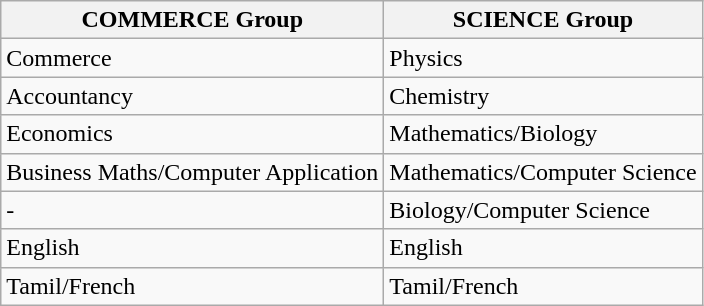<table class="wikitable">
<tr>
<th>COMMERCE Group</th>
<th>SCIENCE Group</th>
</tr>
<tr>
<td>Commerce</td>
<td>Physics</td>
</tr>
<tr>
<td>Accountancy</td>
<td>Chemistry</td>
</tr>
<tr>
<td>Economics</td>
<td>Mathematics/Biology</td>
</tr>
<tr>
<td>Business Maths/Computer Application</td>
<td>Mathematics/Computer  Science</td>
</tr>
<tr>
<td>-</td>
<td>Biology/Computer Science</td>
</tr>
<tr>
<td>English</td>
<td>English</td>
</tr>
<tr>
<td>Tamil/French</td>
<td>Tamil/French</td>
</tr>
</table>
